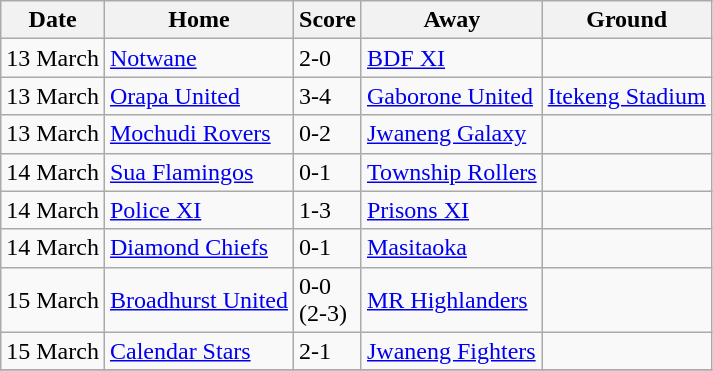<table class="wikitable sortable">
<tr>
<th>Date</th>
<th>Home</th>
<th>Score</th>
<th>Away</th>
<th>Ground</th>
</tr>
<tr>
<td>13 March</td>
<td><a href='#'>Notwane</a></td>
<td>2-0</td>
<td><a href='#'>BDF XI</a></td>
<td></td>
</tr>
<tr>
<td>13 March</td>
<td><a href='#'>Orapa United</a></td>
<td>3-4</td>
<td><a href='#'>Gaborone United</a></td>
<td><a href='#'>Itekeng Stadium</a></td>
</tr>
<tr>
<td>13 March</td>
<td><a href='#'>Mochudi Rovers</a></td>
<td>0-2</td>
<td><a href='#'>Jwaneng Galaxy</a></td>
<td></td>
</tr>
<tr>
<td>14 March</td>
<td><a href='#'>Sua Flamingos</a></td>
<td>0-1</td>
<td><a href='#'>Township Rollers</a></td>
<td></td>
</tr>
<tr>
<td>14 March</td>
<td><a href='#'>Police XI</a></td>
<td>1-3</td>
<td><a href='#'>Prisons XI</a></td>
<td></td>
</tr>
<tr>
<td>14 March</td>
<td><a href='#'>Diamond Chiefs</a></td>
<td>0-1</td>
<td><a href='#'>Masitaoka</a></td>
<td></td>
</tr>
<tr>
<td>15 March</td>
<td><a href='#'>Broadhurst United</a></td>
<td>0-0<br>(2-3)</td>
<td><a href='#'>MR Highlanders</a></td>
<td></td>
</tr>
<tr>
<td>15 March</td>
<td><a href='#'>Calendar Stars</a></td>
<td>2-1</td>
<td><a href='#'>Jwaneng Fighters</a></td>
<td></td>
</tr>
<tr>
</tr>
</table>
